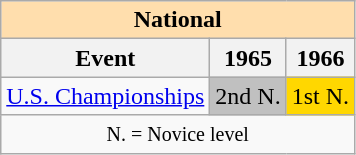<table class="wikitable" style="text-align:center">
<tr>
<th style="background-color: #ffdead; " colspan=3 align=center><strong>National</strong></th>
</tr>
<tr>
<th>Event</th>
<th>1965</th>
<th>1966</th>
</tr>
<tr>
<td align=left><a href='#'>U.S. Championships</a></td>
<td bgcolor=silver>2nd N.</td>
<td bgcolor=gold>1st N.</td>
</tr>
<tr>
<td colspan=3 align=center><small> N. = Novice level </small></td>
</tr>
</table>
